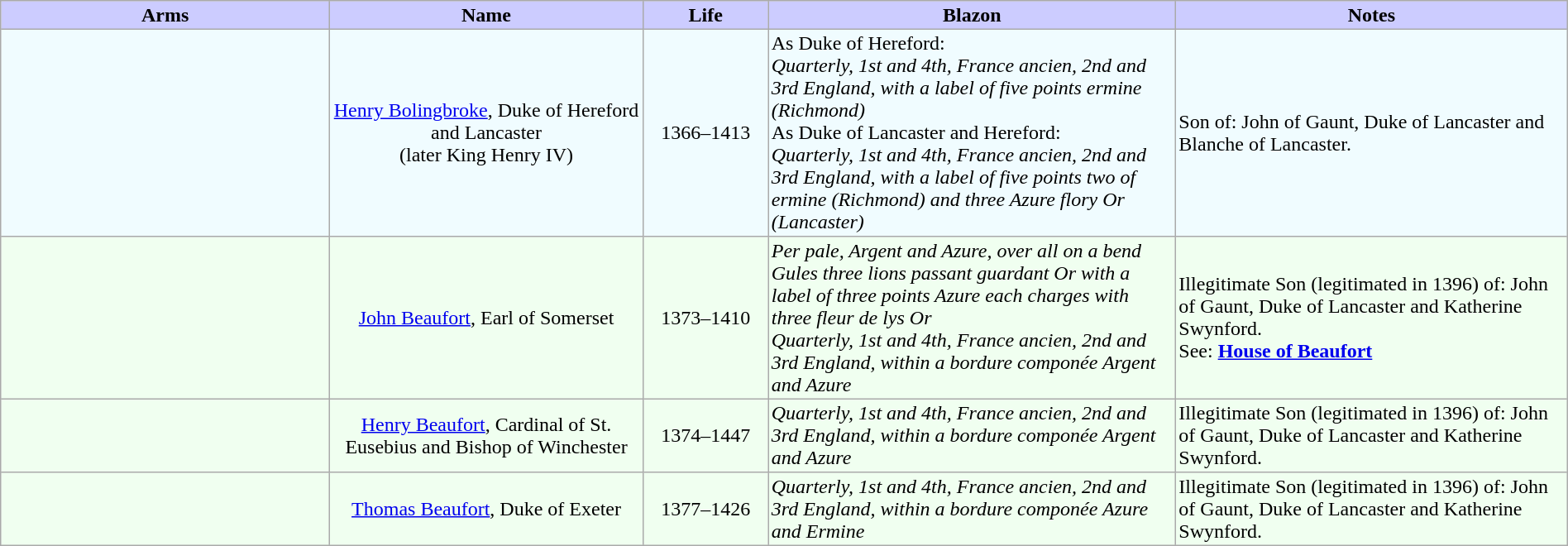<table width="100%" border="1" cellpadding="2" cellspacing="0" style="margin: 0.5em 0.3em 0.5em 0; background: #f9f9f9; border: 1px #aaa solid; border-collapse: collapse;">
<tr>
<th width="21%" bgcolor = "#ccccff">Arms</th>
<th width="20%" bgcolor = "#ccccff">Name</th>
<th width="8%" bgcolor = "#ccccff">Life</th>
<th width="26%" bgcolor = "#ccccff">Blazon</th>
<th width="26%" bgcolor = "#ccccff">Notes</th>
</tr>
<tr bgcolor=f0fcff>
<td align="center"> </td>
<td align="center"><a href='#'>Henry Bolingbroke</a>, Duke of Hereford and Lancaster<br>(later King Henry IV)</td>
<td align="center">1366–1413</td>
<td>As Duke of Hereford:<br><em>Quarterly, 1st and 4th, France ancien, 2nd and 3rd England, with a label of five points ermine (Richmond)</em><br>As Duke of Lancaster and Hereford:<br><em>Quarterly, 1st and 4th, France ancien, 2nd and 3rd England, with a label of five points two of ermine (Richmond) and three Azure flory Or (Lancaster)</em></td>
<td>Son of: John of Gaunt, Duke of Lancaster and Blanche of Lancaster.</td>
</tr>
<tr bgcolor=f0fff0>
<td align="center"> </td>
<td align="center"><a href='#'>John Beaufort</a>, Earl of Somerset</td>
<td align="center">1373–1410</td>
<td><em>Per pale, Argent and Azure, over all on a bend Gules three lions passant guardant Or with a label of three points Azure each charges with three fleur de lys Or</em><br><em>Quarterly, 1st and 4th, France ancien, 2nd and 3rd England, within a bordure componée Argent and Azure</em></td>
<td>Illegitimate Son (legitimated in 1396) of: John of Gaunt, Duke of Lancaster and Katherine Swynford.<br>See: <strong><a href='#'>House of Beaufort</a></strong></td>
</tr>
<tr bgcolor=f0fff0>
<td align="center"></td>
<td align="center"><a href='#'>Henry Beaufort</a>, Cardinal of St. Eusebius and Bishop of Winchester</td>
<td align="center">1374–1447</td>
<td><em>Quarterly, 1st and 4th, France ancien, 2nd and 3rd England, within a bordure componée Argent and Azure</em></td>
<td>Illegitimate Son (legitimated in 1396) of: John of Gaunt, Duke of Lancaster and Katherine Swynford.</td>
</tr>
<tr bgcolor=f0fff0>
<td align="center"> </td>
<td align="center"><a href='#'>Thomas Beaufort</a>, Duke of Exeter</td>
<td align="center">1377–1426</td>
<td><em>Quarterly, 1st and 4th, France ancien, 2nd and 3rd England, within a bordure componée Azure and Ermine</em></td>
<td>Illegitimate Son (legitimated in 1396) of: John of Gaunt, Duke of Lancaster and Katherine Swynford.</td>
</tr>
</table>
